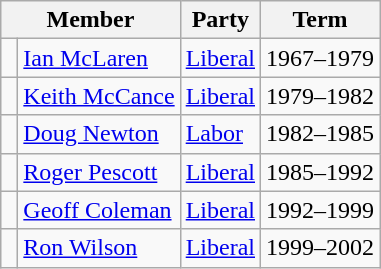<table class="wikitable">
<tr>
<th colspan="2">Member</th>
<th>Party</th>
<th>Term</th>
</tr>
<tr>
<td> </td>
<td><a href='#'>Ian McLaren</a></td>
<td><a href='#'>Liberal</a></td>
<td>1967–1979</td>
</tr>
<tr>
<td> </td>
<td><a href='#'>Keith McCance</a></td>
<td><a href='#'>Liberal</a></td>
<td>1979–1982</td>
</tr>
<tr>
<td> </td>
<td><a href='#'>Doug Newton</a></td>
<td><a href='#'>Labor</a></td>
<td>1982–1985</td>
</tr>
<tr>
<td> </td>
<td><a href='#'>Roger Pescott</a></td>
<td><a href='#'>Liberal</a></td>
<td>1985–1992</td>
</tr>
<tr>
<td> </td>
<td><a href='#'>Geoff Coleman</a></td>
<td><a href='#'>Liberal</a></td>
<td>1992–1999</td>
</tr>
<tr>
<td> </td>
<td><a href='#'>Ron Wilson</a></td>
<td><a href='#'>Liberal</a></td>
<td>1999–2002</td>
</tr>
</table>
